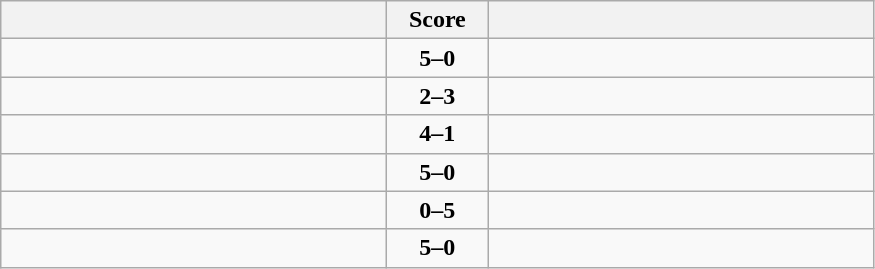<table class="wikitable" style="text-align: center; font-size:100% ">
<tr>
<th align="right" width="250"></th>
<th width="60">Score</th>
<th align="left" width="250"></th>
</tr>
<tr>
<td align=left></td>
<td align=center><strong>5–0</strong></td>
<td align=left></td>
</tr>
<tr>
<td align=left></td>
<td align=center><strong>2–3</strong></td>
<td align=left></td>
</tr>
<tr>
<td align=left></td>
<td align=center><strong>4–1</strong></td>
<td align=left></td>
</tr>
<tr>
<td align=left></td>
<td align=center><strong>5–0</strong></td>
<td align=left></td>
</tr>
<tr>
<td align=left></td>
<td align=center><strong>0–5</strong></td>
<td align=left></td>
</tr>
<tr>
<td align=left></td>
<td align=center><strong>5–0</strong></td>
<td align=left></td>
</tr>
</table>
